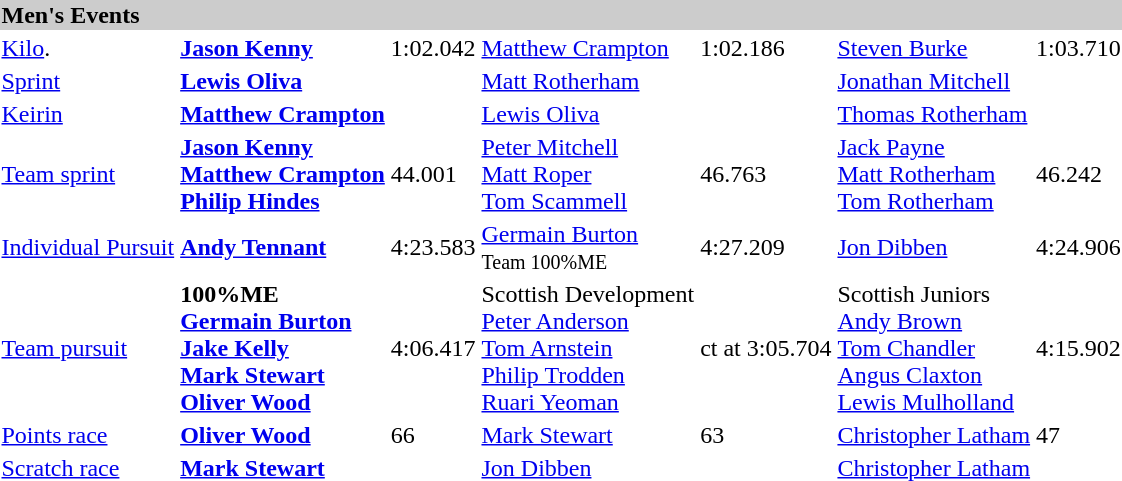<table>
<tr style="background:#ccc;">
<td colspan=7><strong>Men's Events</strong></td>
</tr>
<tr>
<td><a href='#'>Kilo</a>.</td>
<td><strong><a href='#'>Jason Kenny</a></strong></td>
<td>1:02.042</td>
<td><a href='#'>Matthew Crampton</a></td>
<td>1:02.186</td>
<td><a href='#'>Steven Burke</a></td>
<td>1:03.710</td>
</tr>
<tr>
<td><a href='#'>Sprint</a></td>
<td><strong><a href='#'>Lewis Oliva</a></strong></td>
<td></td>
<td><a href='#'>Matt Rotherham</a></td>
<td></td>
<td><a href='#'>Jonathan Mitchell</a></td>
<td></td>
</tr>
<tr>
<td><a href='#'>Keirin</a></td>
<td><strong><a href='#'>Matthew Crampton</a></strong></td>
<td></td>
<td><a href='#'>Lewis Oliva</a></td>
<td></td>
<td><a href='#'>Thomas Rotherham</a></td>
<td></td>
</tr>
<tr>
<td><a href='#'>Team sprint</a></td>
<td><strong><a href='#'>Jason Kenny</a><br> <a href='#'>Matthew Crampton</a> <br> <a href='#'>Philip Hindes</a></strong></td>
<td>44.001</td>
<td><a href='#'>Peter Mitchell</a><br> <a href='#'>Matt Roper</a><br> <a href='#'>Tom Scammell</a></td>
<td>46.763</td>
<td><a href='#'>Jack Payne</a><br> <a href='#'>Matt Rotherham</a><br> <a href='#'>Tom Rotherham</a></td>
<td>46.242</td>
</tr>
<tr>
<td><a href='#'>Individual Pursuit</a>	</td>
<td><strong><a href='#'>Andy Tennant</a></strong><br><small></small></td>
<td>4:23.583</td>
<td><a href='#'>Germain Burton</a><br><small>Team 100%ME</small></td>
<td>4:27.209</td>
<td><a href='#'>Jon Dibben</a><br><small></small></td>
<td>4:24.906</td>
</tr>
<tr>
<td><a href='#'>Team pursuit</a></td>
<td><strong>100%ME<br><a href='#'>Germain Burton</a><br><a href='#'>Jake Kelly</a><br> <a href='#'>Mark Stewart</a><br> <a href='#'>Oliver Wood</a></strong></td>
<td>4:06.417</td>
<td>Scottish Development<br><a href='#'>Peter Anderson</a><br> <a href='#'>Tom Arnstein</a><br> <a href='#'>Philip Trodden</a><br> <a href='#'>Ruari Yeoman</a></td>
<td>ct at 3:05.704</td>
<td>Scottish Juniors<br><a href='#'>Andy Brown</a><br> <a href='#'>Tom Chandler</a><br> <a href='#'>Angus Claxton</a><br> <a href='#'>Lewis Mulholland</a></td>
<td>4:15.902</td>
</tr>
<tr>
<td><a href='#'>Points race</a></td>
<td><strong><a href='#'>Oliver Wood</a></strong></td>
<td>66</td>
<td><a href='#'>Mark Stewart</a></td>
<td>63</td>
<td><a href='#'>Christopher Latham</a></td>
<td>47</td>
</tr>
<tr>
<td><a href='#'>Scratch race</a></td>
<td><strong><a href='#'>Mark Stewart</a></strong></td>
<td></td>
<td><a href='#'>Jon Dibben</a></td>
<td></td>
<td><a href='#'>Christopher Latham</a></td>
<td></td>
</tr>
</table>
